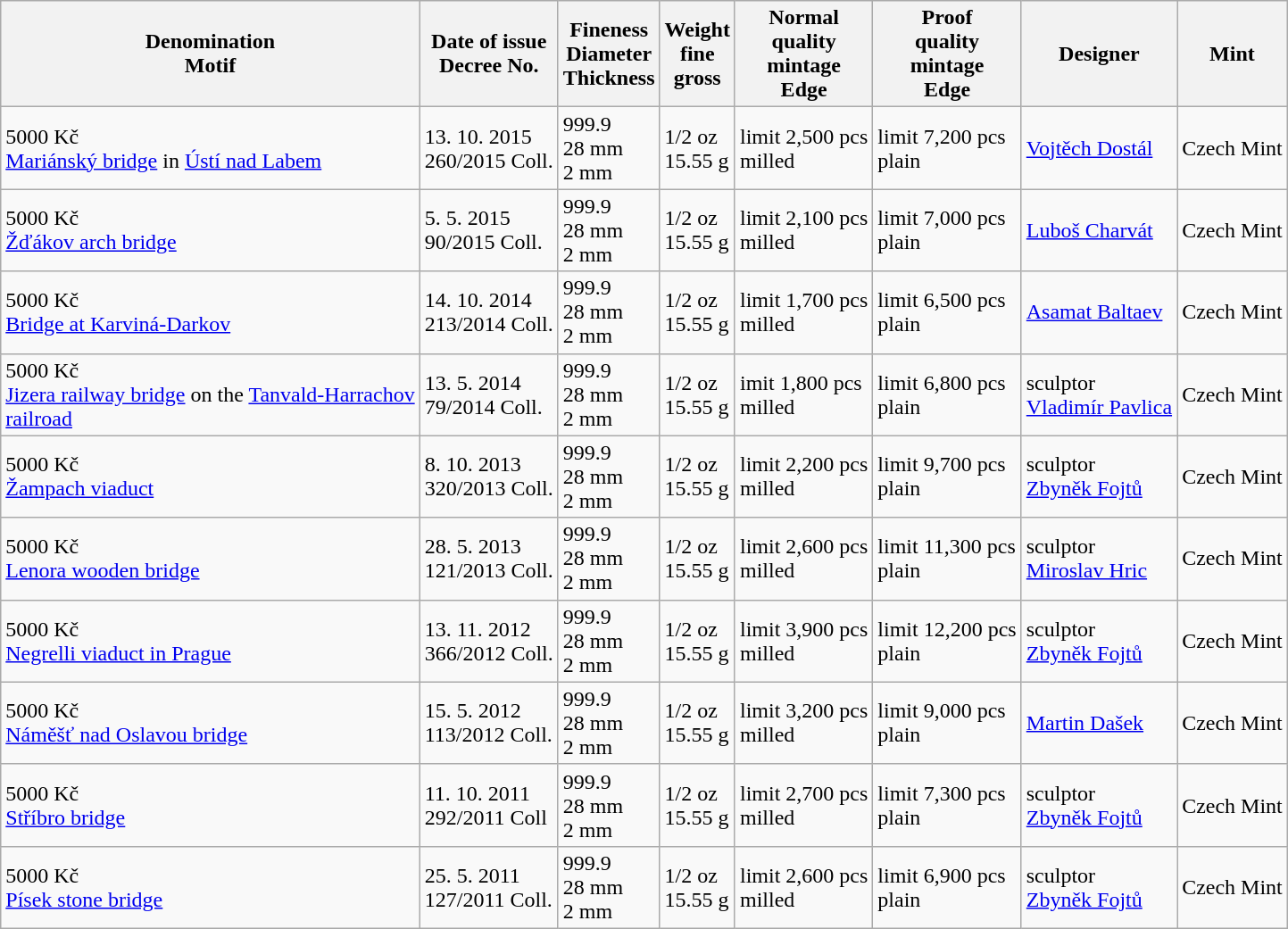<table class="wikitable">
<tr>
<th>Denomination<br>Motif</th>
<th>Date of issue<br>Decree No.</th>
<th>Fineness<br>Diameter<br>Thickness</th>
<th>Weight<br>fine<br>gross</th>
<th>Normal<br>quality<br>mintage<br>Edge</th>
<th>Proof<br>quality<br>mintage<br>Edge</th>
<th>Designer</th>
<th>Mint</th>
</tr>
<tr>
<td>5000 Kč<br><a href='#'>Mariánský bridge</a> in <a href='#'>Ústí nad Labem</a></td>
<td>13. 10. 2015<br>260/2015 Coll.</td>
<td>999.9<br>28 mm<br>2 mm</td>
<td>1/2 oz<br>15.55 g</td>
<td>limit 2,500 pcs<br>milled</td>
<td>limit 7,200 pcs<br>plain</td>
<td><a href='#'>Vojtěch Dostál</a></td>
<td>Czech Mint</td>
</tr>
<tr>
<td>5000 Kč<br><a href='#'>Žďákov arch bridge</a></td>
<td>5. 5. 2015<br>90/2015 Coll.</td>
<td>999.9<br>28 mm<br>2 mm</td>
<td>1/2 oz<br>15.55 g</td>
<td>limit 2,100 pcs<br>milled</td>
<td>limit 7,000 pcs<br>plain</td>
<td><a href='#'>Luboš Charvát</a></td>
<td>Czech Mint</td>
</tr>
<tr>
<td>5000 Kč<br><a href='#'>Bridge at Karviná-Darkov</a></td>
<td>14. 10. 2014<br>213/2014 Coll.</td>
<td>999.9<br>28 mm<br>2 mm</td>
<td>1/2 oz<br>15.55 g</td>
<td>limit 1,700 pcs<br>milled</td>
<td>limit 6,500 pcs<br>plain</td>
<td><a href='#'>Asamat Baltaev</a></td>
<td>Czech Mint</td>
</tr>
<tr>
<td>5000 Kč<br><a href='#'>Jizera railway bridge</a> on the <a href='#'>Tanvald-Harrachov</a><br><a href='#'>railroad</a></td>
<td>13. 5. 2014<br>79/2014 Coll.</td>
<td>999.9<br>28 mm<br>2 mm</td>
<td>1/2 oz<br>15.55 g</td>
<td>imit 1,800 pcs<br>milled</td>
<td>limit 6,800 pcs<br>plain</td>
<td>sculptor<br><a href='#'>Vladimír Pavlica</a></td>
<td>Czech Mint</td>
</tr>
<tr>
<td>5000 Kč<br><a href='#'>Žampach viaduct</a></td>
<td>8. 10. 2013<br>320/2013 Coll.</td>
<td>999.9<br>28 mm<br>2 mm</td>
<td>1/2 oz<br>15.55 g</td>
<td>limit 2,200 pcs<br>milled</td>
<td>limit 9,700 pcs<br>plain</td>
<td>sculptor<br><a href='#'>Zbyněk Fojtů</a></td>
<td>Czech Mint</td>
</tr>
<tr>
<td>5000 Kč<br><a href='#'>Lenora wooden bridge</a></td>
<td>28. 5. 2013<br>121/2013 Coll.</td>
<td>999.9<br>28 mm<br>2 mm</td>
<td>1/2 oz<br>15.55 g</td>
<td>limit 2,600 pcs<br>milled</td>
<td>limit 11,300 pcs<br>plain</td>
<td>sculptor<br><a href='#'>Miroslav Hric</a></td>
<td>Czech Mint</td>
</tr>
<tr>
<td>5000 Kč<br><a href='#'>Negrelli viaduct in Prague</a></td>
<td>13. 11. 2012<br>366/2012 Coll.</td>
<td>999.9<br>28 mm<br>2 mm</td>
<td>1/2 oz<br>15.55 g</td>
<td>limit 3,900 pcs<br>milled</td>
<td>limit 12,200 pcs<br>plain</td>
<td>sculptor<br><a href='#'>Zbyněk Fojtů</a></td>
<td>Czech Mint</td>
</tr>
<tr>
<td>5000 Kč<br><a href='#'>Náměšť nad Oslavou bridge</a></td>
<td>15. 5. 2012<br>113/2012 Coll.</td>
<td>999.9<br>28 mm<br>2 mm</td>
<td>1/2 oz<br>15.55 g</td>
<td>limit 3,200 pcs<br>milled</td>
<td>limit 9,000 pcs<br>plain</td>
<td><a href='#'>Martin Dašek</a></td>
<td>Czech Mint</td>
</tr>
<tr>
<td>5000 Kč<br><a href='#'>Stříbro bridge</a></td>
<td>11. 10. 2011<br>292/2011 Coll</td>
<td>999.9<br>28 mm<br>2 mm</td>
<td>1/2 oz<br>15.55 g</td>
<td>limit 2,700 pcs<br>milled</td>
<td>limit 7,300 pcs<br>plain</td>
<td>sculptor<br><a href='#'>Zbyněk Fojtů</a></td>
<td>Czech Mint</td>
</tr>
<tr>
<td>5000 Kč<br><a href='#'>Písek stone bridge</a></td>
<td>25. 5. 2011<br>127/2011 Coll.</td>
<td>999.9<br>28 mm<br>2 mm</td>
<td>1/2 oz<br>15.55 g</td>
<td>limit 2,600 pcs<br>milled</td>
<td>limit 6,900 pcs<br>plain</td>
<td>sculptor<br><a href='#'>Zbyněk Fojtů</a></td>
<td>Czech Mint</td>
</tr>
</table>
